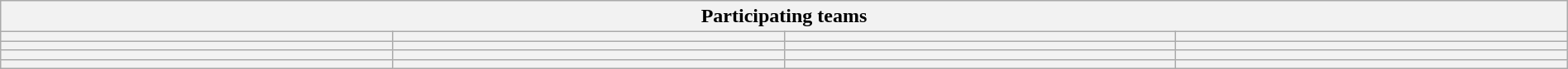<table class="wikitable" style="width:100%;">
<tr>
<th colspan=4>Participating teams</th>
</tr>
<tr>
<th style="width:25%;"></th>
<th style="width:25%;"></th>
<th style="width:25%;"></th>
<th style="width:25%;"></th>
</tr>
<tr>
<th></th>
<th></th>
<th></th>
<th></th>
</tr>
<tr>
<th></th>
<th></th>
<th></th>
<th></th>
</tr>
<tr>
<th></th>
<th></th>
<th></th>
<th></th>
</tr>
</table>
